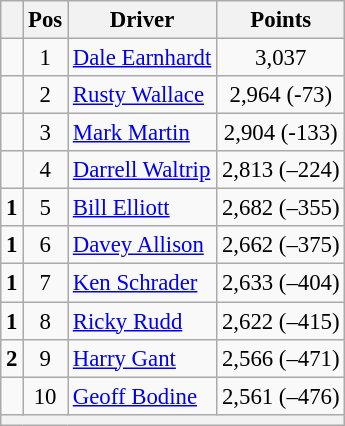<table class="wikitable" style="font-size: 95%;">
<tr>
<th></th>
<th>Pos</th>
<th>Driver</th>
<th>Points</th>
</tr>
<tr>
<td align="left"></td>
<td style="text-align:center;">1</td>
<td><a href='#'>Dale Earnhardt</a></td>
<td style="text-align:center;">3,037</td>
</tr>
<tr>
<td align="left"></td>
<td style="text-align:center;">2</td>
<td><a href='#'>Rusty Wallace</a></td>
<td style="text-align:center;">2,964 (-73)</td>
</tr>
<tr>
<td align="left"></td>
<td style="text-align:center;">3</td>
<td><a href='#'>Mark Martin</a></td>
<td style="text-align:center;">2,904 (-133)</td>
</tr>
<tr>
<td align="left"></td>
<td style="text-align:center;">4</td>
<td><a href='#'>Darrell Waltrip</a></td>
<td style="text-align:center;">2,813 (–224)</td>
</tr>
<tr>
<td align="left">  <strong>1</strong></td>
<td style="text-align:center;">5</td>
<td><a href='#'>Bill Elliott</a></td>
<td style="text-align:center;">2,682 (–355)</td>
</tr>
<tr>
<td align="left">  <strong>1</strong></td>
<td style="text-align:center;">6</td>
<td><a href='#'>Davey Allison</a></td>
<td style="text-align:center;">2,662 (–375)</td>
</tr>
<tr>
<td align="left">  <strong>1</strong></td>
<td style="text-align:center;">7</td>
<td><a href='#'>Ken Schrader</a></td>
<td style="text-align:center;">2,633 (–404)</td>
</tr>
<tr>
<td align="left">  <strong>1</strong></td>
<td style="text-align:center;">8</td>
<td><a href='#'>Ricky Rudd</a></td>
<td style="text-align:center;">2,622 (–415)</td>
</tr>
<tr>
<td align="left">  <strong>2</strong></td>
<td style="text-align:center;">9</td>
<td><a href='#'>Harry Gant</a></td>
<td style="text-align:center;">2,566 (–471)</td>
</tr>
<tr>
<td align="left"></td>
<td style="text-align:center;">10</td>
<td><a href='#'>Geoff Bodine</a></td>
<td style="text-align:center;">2,561 (–476)</td>
</tr>
<tr class="sortbottom">
<th colspan="9"></th>
</tr>
</table>
